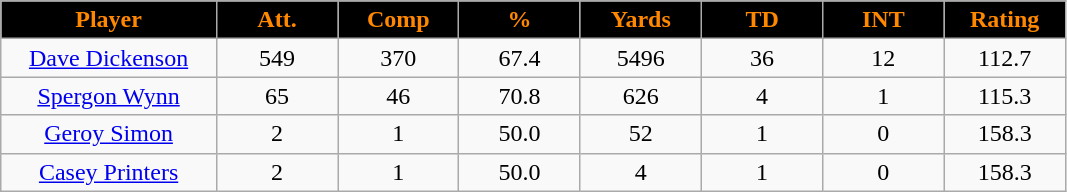<table class="wikitable sortable">
<tr>
<th style="background:black;color:#FF8800;" width="16%">Player</th>
<th style="background:black;color:#FF8800;" width="9%">Att.</th>
<th style="background:black;color:#FF8800;" width="9%">Comp</th>
<th style="background:black;color:#FF8800;" width="9%">%</th>
<th style="background:black;color:#FF8800;" width="9%">Yards</th>
<th style="background:black;color:#FF8800;" width="9%">TD</th>
<th style="background:black;color:#FF8800;" width="9%">INT</th>
<th style="background:black;color:#FF8800;" width="9%">Rating</th>
</tr>
<tr align="center">
<td><a href='#'>Dave Dickenson</a></td>
<td>549</td>
<td>370</td>
<td>67.4</td>
<td>5496</td>
<td>36</td>
<td>12</td>
<td>112.7</td>
</tr>
<tr align="center">
<td><a href='#'>Spergon Wynn</a></td>
<td>65</td>
<td>46</td>
<td>70.8</td>
<td>626</td>
<td>4</td>
<td>1</td>
<td>115.3</td>
</tr>
<tr align="center">
<td><a href='#'>Geroy Simon</a></td>
<td>2</td>
<td>1</td>
<td>50.0</td>
<td>52</td>
<td>1</td>
<td>0</td>
<td>158.3</td>
</tr>
<tr align="center">
<td><a href='#'>Casey Printers</a></td>
<td>2</td>
<td>1</td>
<td>50.0</td>
<td>4</td>
<td>1</td>
<td>0</td>
<td>158.3</td>
</tr>
</table>
